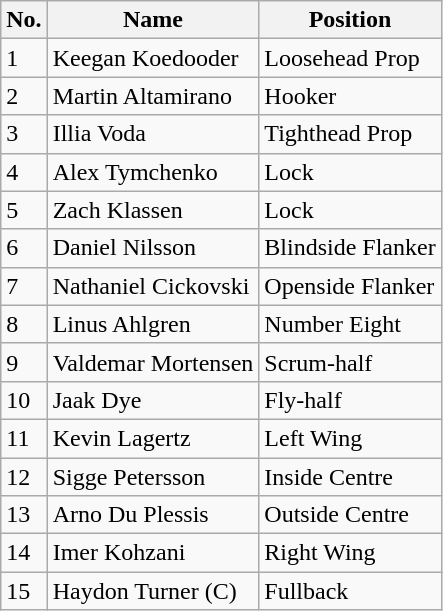<table class="wikitable sortable">
<tr>
<th>No.</th>
<th>Name</th>
<th>Position</th>
</tr>
<tr>
<td>1</td>
<td>Keegan Koedooder</td>
<td>Loosehead Prop</td>
</tr>
<tr>
<td>2</td>
<td>Martin Altamirano</td>
<td>Hooker</td>
</tr>
<tr>
<td>3</td>
<td>Illia Voda</td>
<td>Tighthead Prop</td>
</tr>
<tr>
<td>4</td>
<td>Alex Tymchenko</td>
<td>Lock</td>
</tr>
<tr>
<td>5</td>
<td>Zach Klassen</td>
<td>Lock</td>
</tr>
<tr>
<td>6</td>
<td>Daniel Nilsson</td>
<td>Blindside Flanker</td>
</tr>
<tr>
<td>7</td>
<td>Nathaniel Cickovski</td>
<td>Openside Flanker</td>
</tr>
<tr>
<td>8</td>
<td>Linus Ahlgren</td>
<td>Number Eight</td>
</tr>
<tr>
<td>9</td>
<td>Valdemar Mortensen</td>
<td>Scrum-half</td>
</tr>
<tr>
<td>10</td>
<td>Jaak Dye</td>
<td>Fly-half</td>
</tr>
<tr>
<td>11</td>
<td>Kevin Lagertz</td>
<td>Left Wing</td>
</tr>
<tr>
<td>12</td>
<td>Sigge Petersson</td>
<td>Inside Centre</td>
</tr>
<tr>
<td>13</td>
<td>Arno Du Plessis</td>
<td>Outside Centre</td>
</tr>
<tr>
<td>14</td>
<td>Imer Kohzani</td>
<td>Right Wing</td>
</tr>
<tr>
<td>15</td>
<td>Haydon Turner (C)</td>
<td>Fullback</td>
</tr>
</table>
